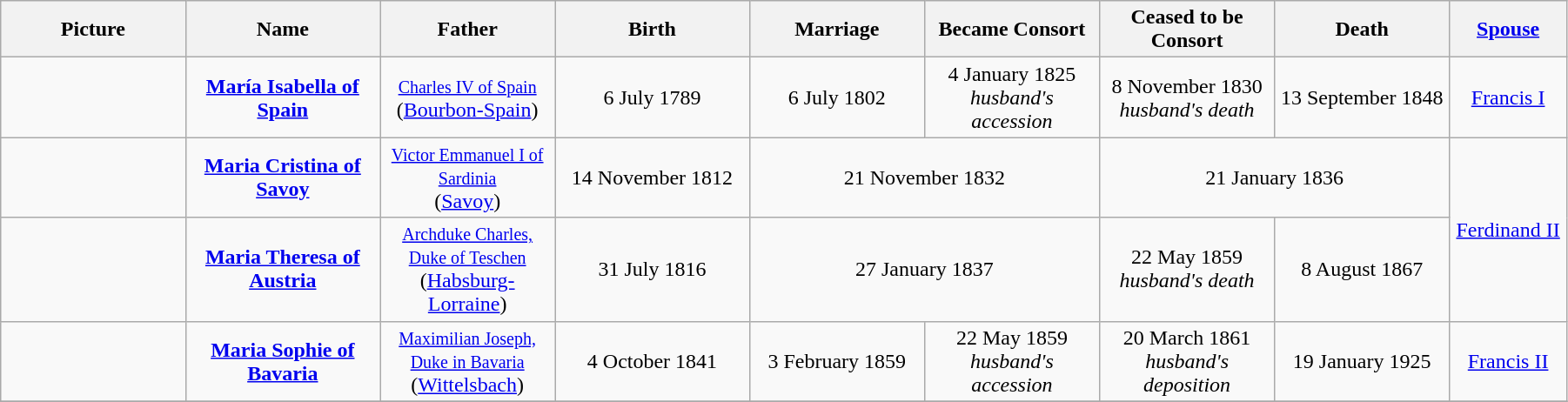<table width=95% class="wikitable">
<tr>
<th width = "9.5%">Picture</th>
<th width = "10%">Name</th>
<th width = "9%">Father</th>
<th width = "10%">Birth</th>
<th width = "9%">Marriage</th>
<th width = "9%">Became Consort</th>
<th width = "9%">Ceased to be Consort</th>
<th width = "9%">Death</th>
<th width = "6%"><a href='#'>Spouse</a></th>
</tr>
<tr>
<td align="center"></td>
<td align="center"><strong><a href='#'>María Isabella of Spain</a></strong></td>
<td align="center"><small><a href='#'>Charles IV of Spain</a></small><br>(<a href='#'>Bourbon-Spain</a>)</td>
<td align="center">6 July 1789</td>
<td align="center">6 July 1802</td>
<td align="center">4 January 1825<br><em>husband's accession</em></td>
<td align="center">8 November 1830<br><em>husband's death</em></td>
<td align="center">13 September 1848</td>
<td align="center"><a href='#'>Francis I</a></td>
</tr>
<tr>
<td align="center"></td>
<td align="center"><strong><a href='#'>Maria Cristina of Savoy</a></strong></td>
<td align="center"><small><a href='#'>Victor Emmanuel I of Sardinia</a></small><br>(<a href='#'>Savoy</a>)</td>
<td align="center">14 November 1812</td>
<td align="center" colspan="2">21 November 1832</td>
<td align="center" colspan="2">21 January 1836</td>
<td align="center" rowspan="2"><a href='#'>Ferdinand II</a></td>
</tr>
<tr>
<td align="center"></td>
<td align="center"><strong><a href='#'>Maria Theresa of Austria</a></strong></td>
<td align="center"><small><a href='#'>Archduke Charles, Duke of Teschen</a></small><br>(<a href='#'>Habsburg-Lorraine</a>)</td>
<td align="center">31 July 1816</td>
<td align="center" colspan="2">27 January 1837</td>
<td align="center">22 May 1859<br><em>husband's death</em></td>
<td align="center">8 August 1867</td>
</tr>
<tr>
<td align="center"></td>
<td align="center"><strong><a href='#'>Maria Sophie of Bavaria</a></strong></td>
<td align="center"><small><a href='#'>Maximilian Joseph, Duke in Bavaria</a></small><br>(<a href='#'>Wittelsbach</a>)</td>
<td align="center">4 October 1841</td>
<td align="center">3 February 1859</td>
<td align="center">22 May 1859<br><em>husband's accession</em></td>
<td align="center">20 March 1861<br><em>husband's deposition</em></td>
<td align="center">19 January 1925</td>
<td align="center"><a href='#'>Francis II</a></td>
</tr>
<tr>
</tr>
</table>
